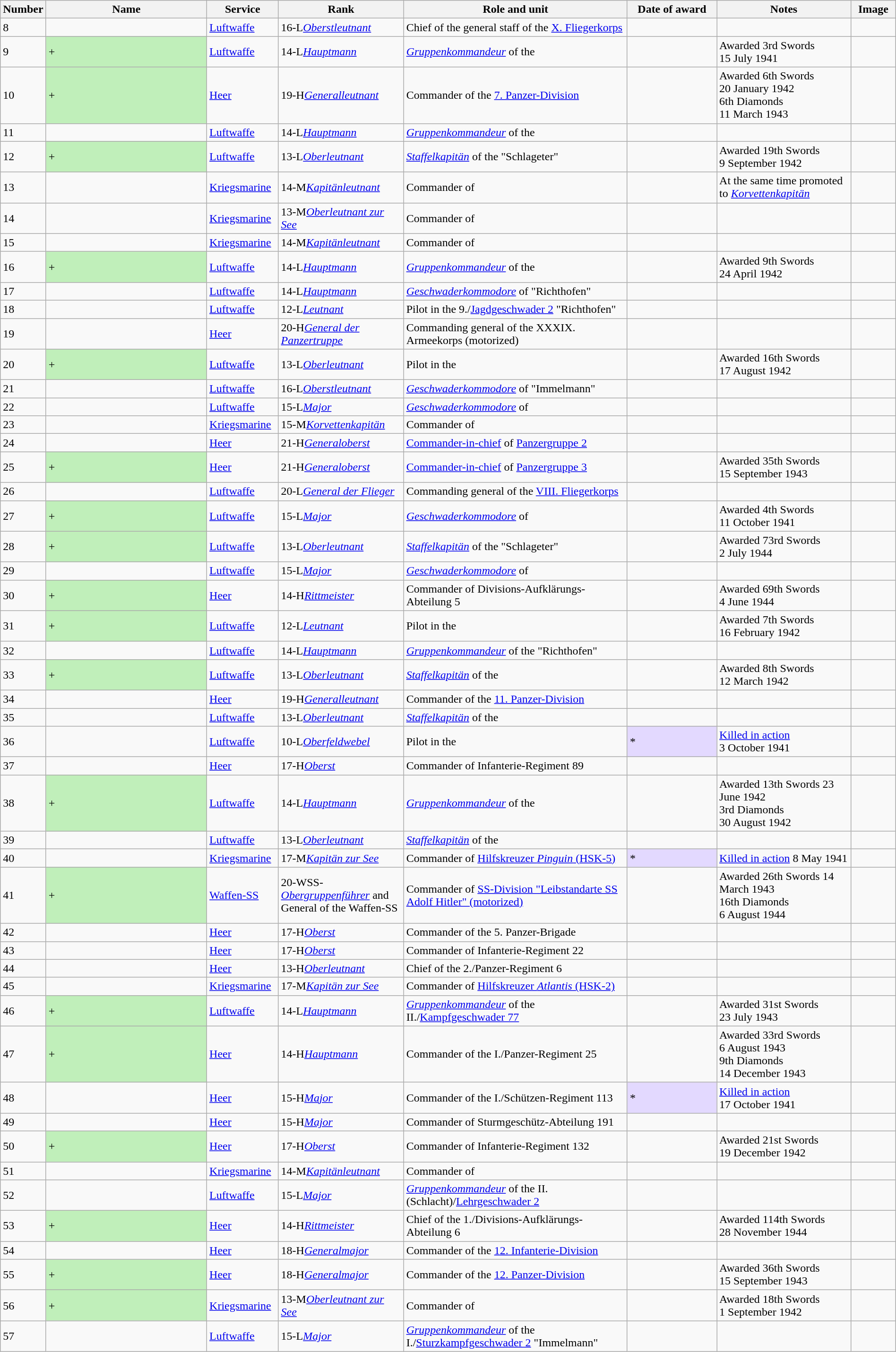<table class="wikitable sortable" style="width:100%;">
<tr>
<th scope="col" width="5%">Number</th>
<th scope="col" width="18%">Name</th>
<th scope="col" width="8%">Service</th>
<th scope="col" width="14%">Rank</th>
<th scope="col" width="25%" class="unsortable">Role and unit</th>
<th scope="col" width="10%">Date of award</th>
<th scope="col" width="15%" class="unsortable">Notes</th>
<th scope="col" width="5%" class="unsortable">Image</th>
</tr>
<tr>
<td>8</td>
<td></td>
<td><a href='#'>Luftwaffe</a></td>
<td><span>16-L</span><em><a href='#'>Oberstleutnant</a></em></td>
<td>Chief of the general staff of the <a href='#'>X. Fliegerkorps</a></td>
<td></td>
<td></td>
<td></td>
</tr>
<tr>
<td>9</td>
<td style="background:#C0EFBA" align="left">+</td>
<td><a href='#'>Luftwaffe</a></td>
<td><span>14-L</span><em><a href='#'>Hauptmann</a></em></td>
<td><em><a href='#'>Gruppenkommandeur</a></em> of the </td>
<td></td>
<td>Awarded 3rd Swords 15 July 1941</td>
<td></td>
</tr>
<tr>
<td>10</td>
<td style="background:#C0EFBA" align="left">+</td>
<td><a href='#'>Heer</a></td>
<td><span>19-H</span><em><a href='#'>Generalleutnant</a></em></td>
<td>Commander of the <a href='#'>7. Panzer-Division</a></td>
<td></td>
<td>Awarded 6th Swords 20 January 1942<br>6th Diamonds 11 March 1943</td>
<td></td>
</tr>
<tr>
<td>11</td>
<td></td>
<td><a href='#'>Luftwaffe</a></td>
<td><span>14-L</span><em><a href='#'>Hauptmann</a></em></td>
<td><em><a href='#'>Gruppenkommandeur</a></em> of the </td>
<td></td>
<td></td>
<td></td>
</tr>
<tr>
<td>12</td>
<td style="background:#C0EFBA" align="left">+</td>
<td><a href='#'>Luftwaffe</a></td>
<td><span>13-L</span><em><a href='#'>Oberleutnant</a></em></td>
<td><em><a href='#'>Staffelkapitän</a></em> of the  "Schlageter"</td>
<td></td>
<td>Awarded 19th Swords 9 September 1942</td>
<td></td>
</tr>
<tr>
<td>13</td>
<td></td>
<td><a href='#'>Kriegsmarine</a></td>
<td><span>14-M</span><em><a href='#'>Kapitänleutnant</a></em></td>
<td>Commander of </td>
<td></td>
<td>At the same time promoted to <em><a href='#'>Korvettenkapitän</a></em></td>
<td></td>
</tr>
<tr>
<td>14</td>
<td></td>
<td><a href='#'>Kriegsmarine</a></td>
<td><span>13-M</span><em><a href='#'>Oberleutnant zur See</a></em></td>
<td>Commander of </td>
<td></td>
<td></td>
<td></td>
</tr>
<tr>
<td>15</td>
<td></td>
<td><a href='#'>Kriegsmarine</a></td>
<td><span>14-M</span><em><a href='#'>Kapitänleutnant</a></em></td>
<td>Commander of </td>
<td></td>
<td></td>
<td></td>
</tr>
<tr>
<td>16</td>
<td style="background:#C0EFBA" align="left">+</td>
<td><a href='#'>Luftwaffe</a></td>
<td><span>14-L</span><em><a href='#'>Hauptmann</a></em></td>
<td><em><a href='#'>Gruppenkommandeur</a></em> of the </td>
<td></td>
<td>Awarded 9th Swords 24 April 1942</td>
<td></td>
</tr>
<tr>
<td>17</td>
<td></td>
<td><a href='#'>Luftwaffe</a></td>
<td><span>14-L</span><em><a href='#'>Hauptmann</a></em></td>
<td><em><a href='#'>Geschwaderkommodore</a></em> of  "Richthofen"</td>
<td></td>
<td></td>
<td></td>
</tr>
<tr>
<td>18</td>
<td></td>
<td><a href='#'>Luftwaffe</a></td>
<td><span>12-L</span><em><a href='#'>Leutnant</a></em></td>
<td>Pilot in the 9./<a href='#'>Jagdgeschwader 2</a> "Richthofen"</td>
<td></td>
<td></td>
<td></td>
</tr>
<tr>
<td>19</td>
<td></td>
<td><a href='#'>Heer</a></td>
<td><span>20-H</span><em><a href='#'>General der Panzertruppe</a></em></td>
<td>Commanding general of the XXXIX. Armeekorps (motorized)</td>
<td></td>
<td></td>
<td></td>
</tr>
<tr>
<td>20</td>
<td style="background:#C0EFBA" align="left">+</td>
<td><a href='#'>Luftwaffe</a></td>
<td><span>13-L</span><em><a href='#'>Oberleutnant</a></em></td>
<td>Pilot in the </td>
<td></td>
<td>Awarded 16th Swords 17 August 1942</td>
<td></td>
</tr>
<tr>
<td>21</td>
<td></td>
<td><a href='#'>Luftwaffe</a></td>
<td><span>16-L</span><em><a href='#'>Oberstleutnant</a></em></td>
<td><em><a href='#'>Geschwaderkommodore</a></em> of  "Immelmann"</td>
<td></td>
<td></td>
<td></td>
</tr>
<tr>
<td>22</td>
<td></td>
<td><a href='#'>Luftwaffe</a></td>
<td><span>15-L</span><em><a href='#'>Major</a></em></td>
<td><em><a href='#'>Geschwaderkommodore</a></em> of </td>
<td></td>
<td></td>
<td></td>
</tr>
<tr>
<td>23</td>
<td></td>
<td><a href='#'>Kriegsmarine</a></td>
<td><span>15-M</span><em><a href='#'>Korvettenkapitän</a></em></td>
<td>Commander of </td>
<td></td>
<td></td>
<td></td>
</tr>
<tr>
<td>24</td>
<td></td>
<td><a href='#'>Heer</a></td>
<td><span>21-H</span><em><a href='#'>Generaloberst</a></em></td>
<td><a href='#'>Commander-in-chief</a> of <a href='#'>Panzergruppe 2</a></td>
<td></td>
<td></td>
<td></td>
</tr>
<tr>
<td>25</td>
<td style="background:#C0EFBA" align="left">+</td>
<td><a href='#'>Heer</a></td>
<td><span>21-H</span><em><a href='#'>Generaloberst</a></em></td>
<td><a href='#'>Commander-in-chief</a> of <a href='#'>Panzergruppe 3</a></td>
<td></td>
<td>Awarded 35th Swords 15 September 1943</td>
<td></td>
</tr>
<tr>
<td>26</td>
<td></td>
<td><a href='#'>Luftwaffe</a></td>
<td><span>20-L</span><em><a href='#'>General der Flieger</a></em></td>
<td>Commanding general of the <a href='#'>VIII. Fliegerkorps</a></td>
<td></td>
<td></td>
<td></td>
</tr>
<tr>
<td>27</td>
<td style="background:#C0EFBA" align="left">+</td>
<td><a href='#'>Luftwaffe</a></td>
<td><span>15-L</span><em><a href='#'>Major</a></em></td>
<td><em><a href='#'>Geschwaderkommodore</a></em> of </td>
<td></td>
<td>Awarded 4th Swords 11 October 1941</td>
<td></td>
</tr>
<tr>
<td>28</td>
<td style="background:#C0EFBA" align="left">+</td>
<td><a href='#'>Luftwaffe</a></td>
<td><span>13-L</span><em><a href='#'>Oberleutnant</a></em></td>
<td><em><a href='#'>Staffelkapitän</a></em> of the  "Schlageter"</td>
<td></td>
<td>Awarded 73rd Swords 2 July 1944</td>
<td></td>
</tr>
<tr>
<td>29</td>
<td></td>
<td><a href='#'>Luftwaffe</a></td>
<td><span>15-L</span><em><a href='#'>Major</a></em></td>
<td><em><a href='#'>Geschwaderkommodore</a></em> of </td>
<td></td>
<td></td>
<td></td>
</tr>
<tr>
<td>30</td>
<td style="background:#C0EFBA" align="left">+</td>
<td><a href='#'>Heer</a></td>
<td><span>14-H</span><em><a href='#'>Rittmeister</a></em></td>
<td>Commander of Divisions-Aufklärungs-Abteilung 5</td>
<td></td>
<td>Awarded 69th Swords 4 June 1944</td>
<td></td>
</tr>
<tr>
<td>31</td>
<td style="background:#C0EFBA" align="left">+</td>
<td><a href='#'>Luftwaffe</a></td>
<td><span>12-L</span><em><a href='#'>Leutnant</a></em></td>
<td>Pilot in the </td>
<td></td>
<td>Awarded 7th Swords 16 February 1942</td>
<td></td>
</tr>
<tr>
<td>32</td>
<td></td>
<td><a href='#'>Luftwaffe</a></td>
<td><span>14-L</span><em><a href='#'>Hauptmann</a></em></td>
<td><em><a href='#'>Gruppenkommandeur</a></em> of the  "Richthofen"</td>
<td></td>
<td></td>
<td></td>
</tr>
<tr>
<td>33</td>
<td style="background:#C0EFBA" align="left">+</td>
<td><a href='#'>Luftwaffe</a></td>
<td><span>13-L</span><em><a href='#'>Oberleutnant</a></em></td>
<td><em><a href='#'>Staffelkapitän</a></em> of the </td>
<td></td>
<td>Awarded 8th Swords 12 March 1942</td>
<td></td>
</tr>
<tr>
<td>34</td>
<td></td>
<td><a href='#'>Heer</a></td>
<td><span>19-H</span><em><a href='#'>Generalleutnant</a></em></td>
<td>Commander of the <a href='#'>11. Panzer-Division</a></td>
<td></td>
<td></td>
<td></td>
</tr>
<tr>
<td>35</td>
<td></td>
<td><a href='#'>Luftwaffe</a></td>
<td><span>13-L</span><em><a href='#'>Oberleutnant</a></em></td>
<td><em><a href='#'>Staffelkapitän</a></em> of the </td>
<td></td>
<td></td>
<td></td>
</tr>
<tr>
<td>36</td>
<td></td>
<td><a href='#'>Luftwaffe</a></td>
<td><span>10-L</span><em><a href='#'>Oberfeldwebel</a></em></td>
<td>Pilot in the </td>
<td style="background:#e3d9ff;" align="left">*</td>
<td><a href='#'>Killed in action</a> 3 October 1941</td>
<td></td>
</tr>
<tr>
<td>37</td>
<td></td>
<td><a href='#'>Heer</a></td>
<td><span>17-H</span><em><a href='#'>Oberst</a></em></td>
<td>Commander of Infanterie-Regiment 89</td>
<td></td>
<td></td>
<td></td>
</tr>
<tr>
<td>38</td>
<td style="background:#C0EFBA" align="left">+</td>
<td><a href='#'>Luftwaffe</a></td>
<td><span>14-L</span><em><a href='#'>Hauptmann</a></em></td>
<td><em><a href='#'>Gruppenkommandeur</a></em> of the </td>
<td></td>
<td>Awarded 13th Swords 23 June 1942<br>3rd Diamonds 30 August 1942</td>
<td></td>
</tr>
<tr>
<td>39</td>
<td></td>
<td><a href='#'>Luftwaffe</a></td>
<td><span>13-L</span><em><a href='#'>Oberleutnant</a></em></td>
<td><em><a href='#'>Staffelkapitän</a></em> of the </td>
<td></td>
<td></td>
<td></td>
</tr>
<tr>
<td>40</td>
<td></td>
<td><a href='#'>Kriegsmarine</a></td>
<td><span>17-M</span><em><a href='#'>Kapitän zur See</a></em></td>
<td>Commander of <a href='#'>Hilfskreuzer <em>Pinguin</em> (HSK-5)</a></td>
<td style="background:#e3d9ff;" align="left">*</td>
<td><a href='#'>Killed in action</a> 8 May 1941</td>
<td></td>
</tr>
<tr>
<td>41</td>
<td style="background:#C0EFBA" align="left">+</td>
<td><a href='#'>Waffen-SS</a></td>
<td><span>20-W</span>SS-<em><a href='#'>Obergruppenführer</a></em> and General of the Waffen-SS</td>
<td>Commander of <a href='#'>SS-Division "Leibstandarte SS Adolf Hitler" (motorized)</a></td>
<td></td>
<td>Awarded 26th Swords 14 March 1943<br>16th Diamonds 6 August 1944</td>
<td></td>
</tr>
<tr>
<td>42</td>
<td></td>
<td><a href='#'>Heer</a></td>
<td><span>17-H</span><em><a href='#'>Oberst</a></em></td>
<td>Commander of the 5. Panzer-Brigade</td>
<td></td>
<td></td>
<td></td>
</tr>
<tr>
<td>43</td>
<td></td>
<td><a href='#'>Heer</a></td>
<td><span>17-H</span><em><a href='#'>Oberst</a></em></td>
<td>Commander of Infanterie-Regiment 22</td>
<td></td>
<td></td>
<td></td>
</tr>
<tr>
<td>44</td>
<td></td>
<td><a href='#'>Heer</a></td>
<td><span>13-H</span><em><a href='#'>Oberleutnant</a></em></td>
<td>Chief of the 2./Panzer-Regiment 6</td>
<td></td>
<td></td>
<td></td>
</tr>
<tr>
<td>45</td>
<td></td>
<td><a href='#'>Kriegsmarine</a></td>
<td><span>17-M</span><em><a href='#'>Kapitän zur See</a></em></td>
<td>Commander of <a href='#'>Hilfskreuzer <em>Atlantis</em> (HSK-2)</a></td>
<td></td>
<td></td>
<td></td>
</tr>
<tr>
<td>46</td>
<td style="background:#C0EFBA" align="left">+</td>
<td><a href='#'>Luftwaffe</a></td>
<td><span>14-L</span><em><a href='#'>Hauptmann</a></em></td>
<td><em><a href='#'>Gruppenkommandeur</a></em> of the II./<a href='#'>Kampfgeschwader 77</a></td>
<td></td>
<td>Awarded 31st Swords 23 July 1943</td>
<td></td>
</tr>
<tr>
<td>47</td>
<td style="background:#C0EFBA" align="left">+</td>
<td><a href='#'>Heer</a></td>
<td><span>14-H</span><em><a href='#'>Hauptmann</a></em></td>
<td>Commander of the I./Panzer-Regiment 25</td>
<td></td>
<td>Awarded 33rd Swords 6 August 1943<br>9th Diamonds 14 December 1943</td>
<td></td>
</tr>
<tr>
<td>48</td>
<td></td>
<td><a href='#'>Heer</a></td>
<td><span>15-H</span><em><a href='#'>Major</a></em></td>
<td>Commander of the I./Schützen-Regiment 113</td>
<td style="background:#e3d9ff;" align="left">*</td>
<td><a href='#'>Killed in action</a> 17 October 1941</td>
<td></td>
</tr>
<tr>
<td>49</td>
<td></td>
<td><a href='#'>Heer</a></td>
<td><span>15-H</span><em><a href='#'>Major</a></em></td>
<td>Commander of Sturmgeschütz-Abteilung 191</td>
<td></td>
<td></td>
<td></td>
</tr>
<tr>
<td>50</td>
<td style="background:#C0EFBA" align="left">+</td>
<td><a href='#'>Heer</a></td>
<td><span>17-H</span><em><a href='#'>Oberst</a></em></td>
<td>Commander of Infanterie-Regiment 132</td>
<td></td>
<td>Awarded 21st Swords 19 December 1942</td>
<td></td>
</tr>
<tr>
<td>51</td>
<td></td>
<td><a href='#'>Kriegsmarine</a></td>
<td><span>14-M</span><em><a href='#'>Kapitänleutnant</a></em></td>
<td>Commander of </td>
<td></td>
<td></td>
<td></td>
</tr>
<tr>
<td>52</td>
<td></td>
<td><a href='#'>Luftwaffe</a></td>
<td><span>15-L</span><em><a href='#'>Major</a></em></td>
<td><em><a href='#'>Gruppenkommandeur</a></em> of the II.(Schlacht)/<a href='#'>Lehrgeschwader 2</a></td>
<td></td>
<td></td>
<td></td>
</tr>
<tr>
<td>53</td>
<td style="background:#C0EFBA" align="left">+</td>
<td><a href='#'>Heer</a></td>
<td><span>14-H</span><em><a href='#'>Rittmeister</a></em></td>
<td>Chief of the 1./Divisions-Aufklärungs-Abteilung 6</td>
<td></td>
<td>Awarded 114th Swords 28 November 1944</td>
<td></td>
</tr>
<tr>
<td>54</td>
<td></td>
<td><a href='#'>Heer</a></td>
<td><span>18-H</span><em><a href='#'>Generalmajor</a></em></td>
<td>Commander of the <a href='#'>12. Infanterie-Division</a></td>
<td></td>
<td></td>
<td></td>
</tr>
<tr>
<td>55</td>
<td style="background:#C0EFBA" align="left">+</td>
<td><a href='#'>Heer</a></td>
<td><span>18-H</span><em><a href='#'>Generalmajor</a></em></td>
<td>Commander of the <a href='#'>12. Panzer-Division</a></td>
<td></td>
<td>Awarded 36th Swords 15 September 1943</td>
<td></td>
</tr>
<tr>
<td>56</td>
<td style="background:#C0EFBA" align="left">+</td>
<td><a href='#'>Kriegsmarine</a></td>
<td><span>13-M</span><em><a href='#'>Oberleutnant zur See</a></em></td>
<td>Commander of </td>
<td></td>
<td>Awarded 18th Swords 1 September 1942</td>
<td></td>
</tr>
<tr>
<td>57</td>
<td></td>
<td><a href='#'>Luftwaffe</a></td>
<td><span>15-L</span><em><a href='#'>Major</a></em></td>
<td><em><a href='#'>Gruppenkommandeur</a></em> of the I./<a href='#'>Sturzkampfgeschwader 2</a> "Immelmann"</td>
<td></td>
<td></td>
<td></td>
</tr>
</table>
